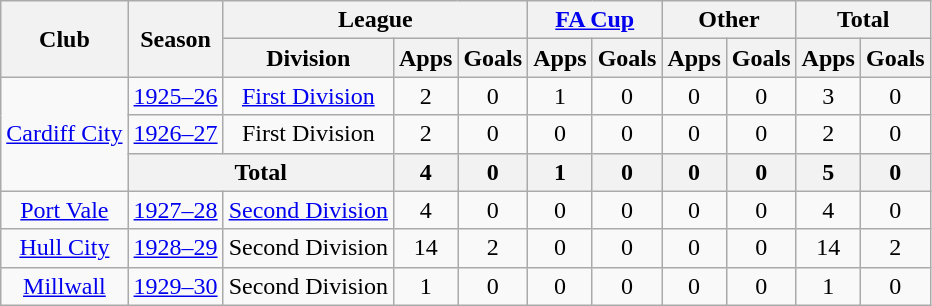<table class="wikitable" style="text-align:center">
<tr>
<th rowspan="2">Club</th>
<th rowspan="2">Season</th>
<th colspan="3">League</th>
<th colspan="2"><a href='#'>FA Cup</a></th>
<th colspan="2">Other</th>
<th colspan="2">Total</th>
</tr>
<tr>
<th>Division</th>
<th>Apps</th>
<th>Goals</th>
<th>Apps</th>
<th>Goals</th>
<th>Apps</th>
<th>Goals</th>
<th>Apps</th>
<th>Goals</th>
</tr>
<tr>
<td rowspan="3"><a href='#'>Cardiff City</a></td>
<td><a href='#'>1925–26</a></td>
<td><a href='#'>First Division</a></td>
<td>2</td>
<td>0</td>
<td>1</td>
<td>0</td>
<td>0</td>
<td>0</td>
<td>3</td>
<td>0</td>
</tr>
<tr>
<td><a href='#'>1926–27</a></td>
<td>First Division</td>
<td>2</td>
<td>0</td>
<td>0</td>
<td>0</td>
<td>0</td>
<td>0</td>
<td>2</td>
<td>0</td>
</tr>
<tr>
<th colspan="2">Total</th>
<th>4</th>
<th>0</th>
<th>1</th>
<th>0</th>
<th>0</th>
<th>0</th>
<th>5</th>
<th>0</th>
</tr>
<tr>
<td><a href='#'>Port Vale</a></td>
<td><a href='#'>1927–28</a></td>
<td><a href='#'>Second Division</a></td>
<td>4</td>
<td>0</td>
<td>0</td>
<td>0</td>
<td>0</td>
<td>0</td>
<td>4</td>
<td>0</td>
</tr>
<tr>
<td><a href='#'>Hull City</a></td>
<td><a href='#'>1928–29</a></td>
<td>Second Division</td>
<td>14</td>
<td>2</td>
<td>0</td>
<td>0</td>
<td>0</td>
<td>0</td>
<td>14</td>
<td>2</td>
</tr>
<tr>
<td><a href='#'>Millwall</a></td>
<td><a href='#'>1929–30</a></td>
<td>Second Division</td>
<td>1</td>
<td>0</td>
<td>0</td>
<td>0</td>
<td>0</td>
<td>0</td>
<td>1</td>
<td>0</td>
</tr>
</table>
